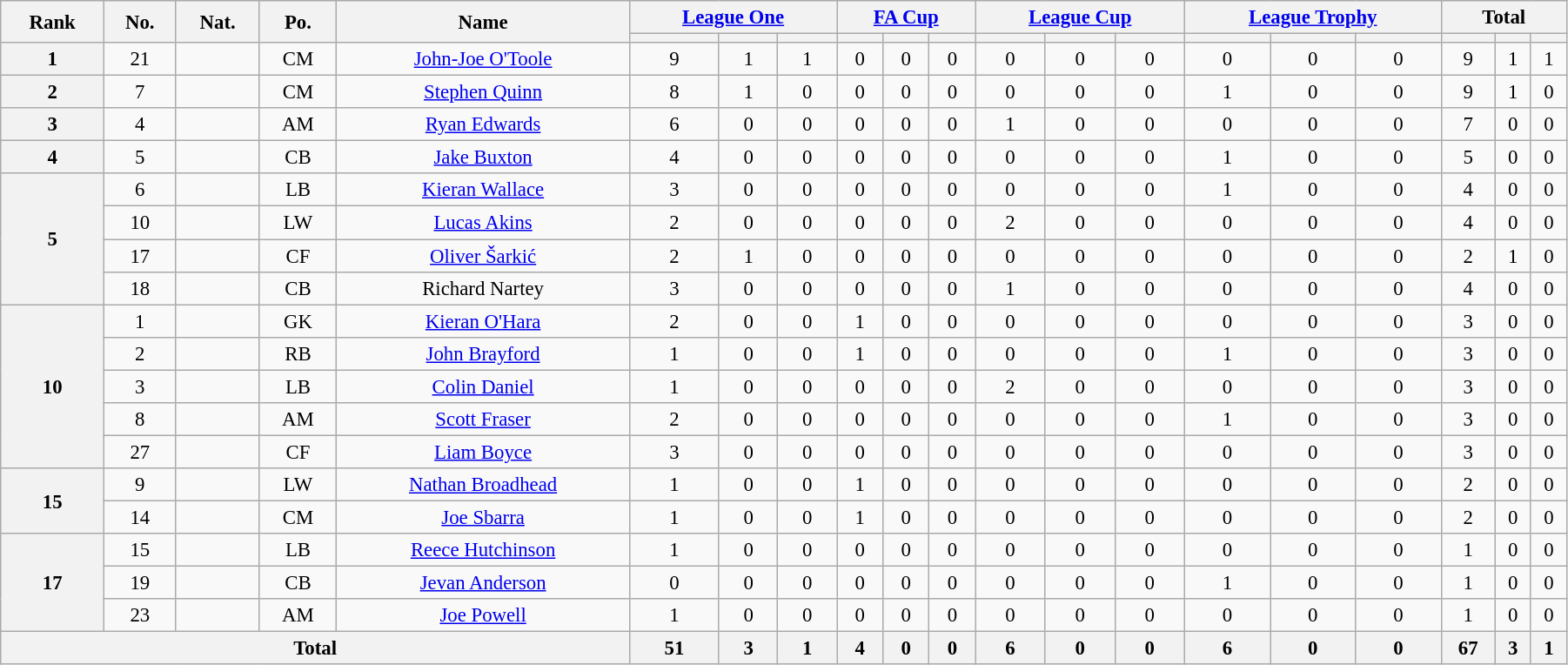<table class="wikitable" style="text-align:center; font-size:95%; width:95%;">
<tr>
<th rowspan=2>Rank</th>
<th rowspan=2>No.</th>
<th rowspan=2>Nat.</th>
<th rowspan=2>Po.</th>
<th rowspan=2>Name</th>
<th colspan=3><a href='#'>League One</a></th>
<th colspan=3><a href='#'>FA Cup</a></th>
<th colspan=3><a href='#'>League Cup</a></th>
<th colspan=3><a href='#'>League Trophy</a></th>
<th colspan=3>Total</th>
</tr>
<tr>
<th></th>
<th></th>
<th></th>
<th></th>
<th></th>
<th></th>
<th></th>
<th></th>
<th></th>
<th></th>
<th></th>
<th></th>
<th></th>
<th></th>
<th></th>
</tr>
<tr>
<th rowspan=1>1</th>
<td>21</td>
<td></td>
<td>CM</td>
<td><a href='#'>John-Joe O'Toole</a></td>
<td>9</td>
<td>1</td>
<td>1</td>
<td>0</td>
<td>0</td>
<td>0</td>
<td>0</td>
<td>0</td>
<td>0</td>
<td>0</td>
<td>0</td>
<td>0</td>
<td>9</td>
<td>1</td>
<td>1</td>
</tr>
<tr>
<th rowspan=1>2</th>
<td>7</td>
<td></td>
<td>CM</td>
<td><a href='#'>Stephen Quinn</a></td>
<td>8</td>
<td>1</td>
<td>0</td>
<td>0</td>
<td>0</td>
<td>0</td>
<td>0</td>
<td>0</td>
<td>0</td>
<td>1</td>
<td>0</td>
<td>0</td>
<td>9</td>
<td>1</td>
<td>0</td>
</tr>
<tr>
<th rowspan=1>3</th>
<td>4</td>
<td></td>
<td>AM</td>
<td><a href='#'>Ryan Edwards</a></td>
<td>6</td>
<td>0</td>
<td>0</td>
<td>0</td>
<td>0</td>
<td>0</td>
<td>1</td>
<td>0</td>
<td>0</td>
<td>0</td>
<td>0</td>
<td>0</td>
<td>7</td>
<td>0</td>
<td>0</td>
</tr>
<tr>
<th rowspan=1>4</th>
<td>5</td>
<td></td>
<td>CB</td>
<td><a href='#'>Jake Buxton</a></td>
<td>4</td>
<td>0</td>
<td>0</td>
<td>0</td>
<td>0</td>
<td>0</td>
<td>0</td>
<td>0</td>
<td>0</td>
<td>1</td>
<td>0</td>
<td>0</td>
<td>5</td>
<td>0</td>
<td>0</td>
</tr>
<tr>
<th rowspan=4>5</th>
<td>6</td>
<td></td>
<td>LB</td>
<td><a href='#'>Kieran Wallace</a></td>
<td>3</td>
<td>0</td>
<td>0</td>
<td>0</td>
<td>0</td>
<td>0</td>
<td>0</td>
<td>0</td>
<td>0</td>
<td>1</td>
<td>0</td>
<td>0</td>
<td>4</td>
<td>0</td>
<td>0</td>
</tr>
<tr>
<td>10</td>
<td></td>
<td>LW</td>
<td><a href='#'>Lucas Akins</a></td>
<td>2</td>
<td>0</td>
<td>0</td>
<td>0</td>
<td>0</td>
<td>0</td>
<td>2</td>
<td>0</td>
<td>0</td>
<td>0</td>
<td>0</td>
<td>0</td>
<td>4</td>
<td>0</td>
<td>0</td>
</tr>
<tr>
<td>17</td>
<td></td>
<td>CF</td>
<td><a href='#'>Oliver Šarkić</a></td>
<td>2</td>
<td>1</td>
<td>0</td>
<td>0</td>
<td>0</td>
<td>0</td>
<td>0</td>
<td>0</td>
<td>0</td>
<td>0</td>
<td>0</td>
<td>0</td>
<td>2</td>
<td>1</td>
<td>0</td>
</tr>
<tr>
<td>18</td>
<td></td>
<td>CB</td>
<td>Richard Nartey</td>
<td>3</td>
<td>0</td>
<td>0</td>
<td>0</td>
<td>0</td>
<td>0</td>
<td>1</td>
<td>0</td>
<td>0</td>
<td>0</td>
<td>0</td>
<td>0</td>
<td>4</td>
<td>0</td>
<td>0</td>
</tr>
<tr>
<th rowspan=5>10</th>
<td>1</td>
<td></td>
<td>GK</td>
<td><a href='#'>Kieran O'Hara</a></td>
<td>2</td>
<td>0</td>
<td>0</td>
<td>1</td>
<td>0</td>
<td>0</td>
<td>0</td>
<td>0</td>
<td>0</td>
<td>0</td>
<td>0</td>
<td>0</td>
<td>3</td>
<td>0</td>
<td>0</td>
</tr>
<tr>
<td>2</td>
<td></td>
<td>RB</td>
<td><a href='#'>John Brayford</a></td>
<td>1</td>
<td>0</td>
<td>0</td>
<td>1</td>
<td>0</td>
<td>0</td>
<td>0</td>
<td>0</td>
<td>0</td>
<td>1</td>
<td>0</td>
<td>0</td>
<td>3</td>
<td>0</td>
<td>0</td>
</tr>
<tr>
<td>3</td>
<td></td>
<td>LB</td>
<td><a href='#'>Colin Daniel</a></td>
<td>1</td>
<td>0</td>
<td>0</td>
<td>0</td>
<td>0</td>
<td>0</td>
<td>2</td>
<td>0</td>
<td>0</td>
<td>0</td>
<td>0</td>
<td>0</td>
<td>3</td>
<td>0</td>
<td>0</td>
</tr>
<tr>
<td>8</td>
<td></td>
<td>AM</td>
<td><a href='#'>Scott Fraser</a></td>
<td>2</td>
<td>0</td>
<td>0</td>
<td>0</td>
<td>0</td>
<td>0</td>
<td>0</td>
<td>0</td>
<td>0</td>
<td>1</td>
<td>0</td>
<td>0</td>
<td>3</td>
<td>0</td>
<td>0</td>
</tr>
<tr>
<td>27</td>
<td></td>
<td>CF</td>
<td><a href='#'>Liam Boyce</a></td>
<td>3</td>
<td>0</td>
<td>0</td>
<td>0</td>
<td>0</td>
<td>0</td>
<td>0</td>
<td>0</td>
<td>0</td>
<td>0</td>
<td>0</td>
<td>0</td>
<td>3</td>
<td>0</td>
<td>0</td>
</tr>
<tr>
<th rowspan=2>15</th>
<td>9</td>
<td></td>
<td>LW</td>
<td><a href='#'>Nathan Broadhead</a></td>
<td>1</td>
<td>0</td>
<td>0</td>
<td>1</td>
<td>0</td>
<td>0</td>
<td>0</td>
<td>0</td>
<td>0</td>
<td>0</td>
<td>0</td>
<td>0</td>
<td>2</td>
<td>0</td>
<td>0</td>
</tr>
<tr>
<td>14</td>
<td></td>
<td>CM</td>
<td><a href='#'>Joe Sbarra</a></td>
<td>1</td>
<td>0</td>
<td>0</td>
<td>1</td>
<td>0</td>
<td>0</td>
<td>0</td>
<td>0</td>
<td>0</td>
<td>0</td>
<td>0</td>
<td>0</td>
<td>2</td>
<td>0</td>
<td>0</td>
</tr>
<tr>
<th rowspan=3>17</th>
<td>15</td>
<td></td>
<td>LB</td>
<td><a href='#'>Reece Hutchinson</a></td>
<td>1</td>
<td>0</td>
<td>0</td>
<td>0</td>
<td>0</td>
<td>0</td>
<td>0</td>
<td>0</td>
<td>0</td>
<td>0</td>
<td>0</td>
<td>0</td>
<td>1</td>
<td>0</td>
<td>0</td>
</tr>
<tr>
<td>19</td>
<td></td>
<td>CB</td>
<td><a href='#'>Jevan Anderson</a></td>
<td>0</td>
<td>0</td>
<td>0</td>
<td>0</td>
<td>0</td>
<td>0</td>
<td>0</td>
<td>0</td>
<td>0</td>
<td>1</td>
<td>0</td>
<td>0</td>
<td>1</td>
<td>0</td>
<td>0</td>
</tr>
<tr>
<td>23</td>
<td></td>
<td>AM</td>
<td><a href='#'>Joe Powell</a></td>
<td>1</td>
<td>0</td>
<td>0</td>
<td>0</td>
<td>0</td>
<td>0</td>
<td>0</td>
<td>0</td>
<td>0</td>
<td>0</td>
<td>0</td>
<td>0</td>
<td>1</td>
<td>0</td>
<td>0</td>
</tr>
<tr>
<th colspan=5>Total</th>
<th>51</th>
<th>3</th>
<th>1</th>
<th>4</th>
<th>0</th>
<th>0</th>
<th>6</th>
<th>0</th>
<th>0</th>
<th>6</th>
<th>0</th>
<th>0</th>
<th>67</th>
<th>3</th>
<th>1</th>
</tr>
</table>
